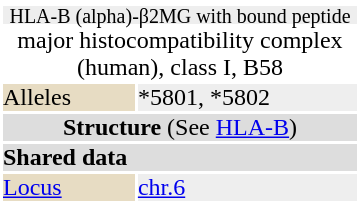<table id="drugInfoBox" style="float: right; clear: right; margin: 0 0 0.5em 1em; background: #ffffff;" class="toccolours" border=0 cellpadding=0 align="right" width="240px">
<tr align="center">
<td colspan="3"></td>
</tr>
<tr style="text-align: center; line-height: 0.75;background:#eeeeee">
<td colspan="3" color="white"><small>HLA-B (alpha)-β2MG with bound peptide</small></td>
</tr>
<tr>
<td align="center" colspan="3"><div>major histocompatibility complex (human), class I, B58</div></td>
</tr>
<tr>
<td bgcolor="#e7dcc3">Alleles</td>
<td colspan = 2  bgcolor="#eeeeee">*5801, *5802</td>
</tr>
<tr align="center">
<td colspan="3" bgcolor="#dddddd"><strong>Structure</strong> (See <a href='#'>HLA-B</a>)</td>
</tr>
<tr>
<td colspan="2" bgcolor="#dddddd"><strong>Shared data</strong></td>
</tr>
<tr>
<td bgcolor="#e7dcc3"><a href='#'>Locus</a></td>
<td bgcolor="#eeeeee"><a href='#'>chr.6</a> <em></em></td>
</tr>
</table>
